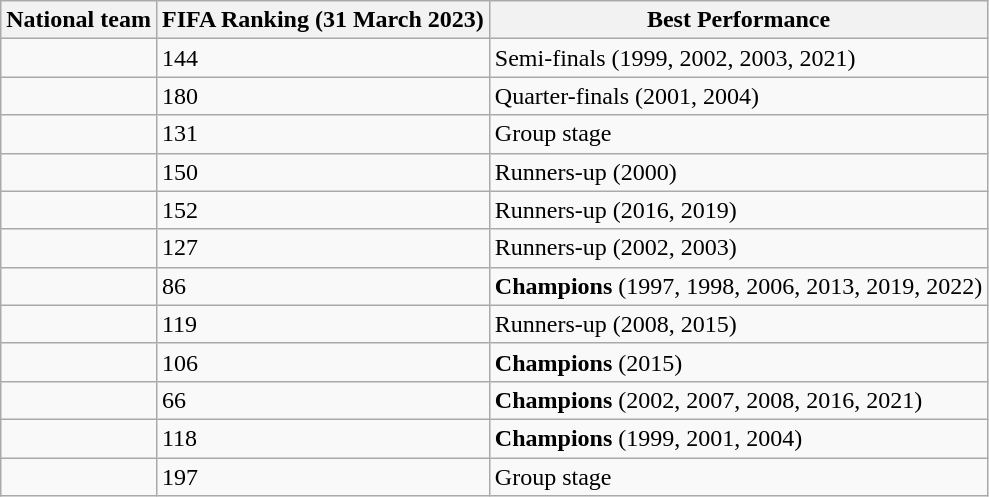<table class="wikitable sortable">
<tr>
<th>National team</th>
<th>FIFA Ranking (31 March 2023)</th>
<th>Best Performance</th>
</tr>
<tr>
<td></td>
<td>144</td>
<td>Semi-finals (1999, 2002, 2003, 2021)</td>
</tr>
<tr>
<td></td>
<td>180</td>
<td>Quarter-finals (2001, 2004)</td>
</tr>
<tr>
<td></td>
<td>131</td>
<td>Group stage</td>
</tr>
<tr>
<td></td>
<td>150</td>
<td>Runners-up (2000)</td>
</tr>
<tr>
<td></td>
<td>152</td>
<td>Runners-up (2016, 2019)</td>
</tr>
<tr>
<td></td>
<td>127</td>
<td>Runners-up (2002, 2003)</td>
</tr>
<tr>
<td></td>
<td>86</td>
<td><strong>Champions</strong> (1997, 1998, 2006, 2013, 2019, 2022)</td>
</tr>
<tr>
<td></td>
<td>119</td>
<td>Runners-up (2008, 2015)</td>
</tr>
<tr>
<td></td>
<td>106</td>
<td><strong>Champions</strong> (2015)</td>
</tr>
<tr>
<td></td>
<td>66</td>
<td><strong>Champions</strong> (2002, 2007, 2008, 2016, 2021)</td>
</tr>
<tr>
<td></td>
<td>118</td>
<td><strong>Champions</strong> (1999, 2001, 2004)</td>
</tr>
<tr>
<td></td>
<td>197</td>
<td>Group stage</td>
</tr>
</table>
